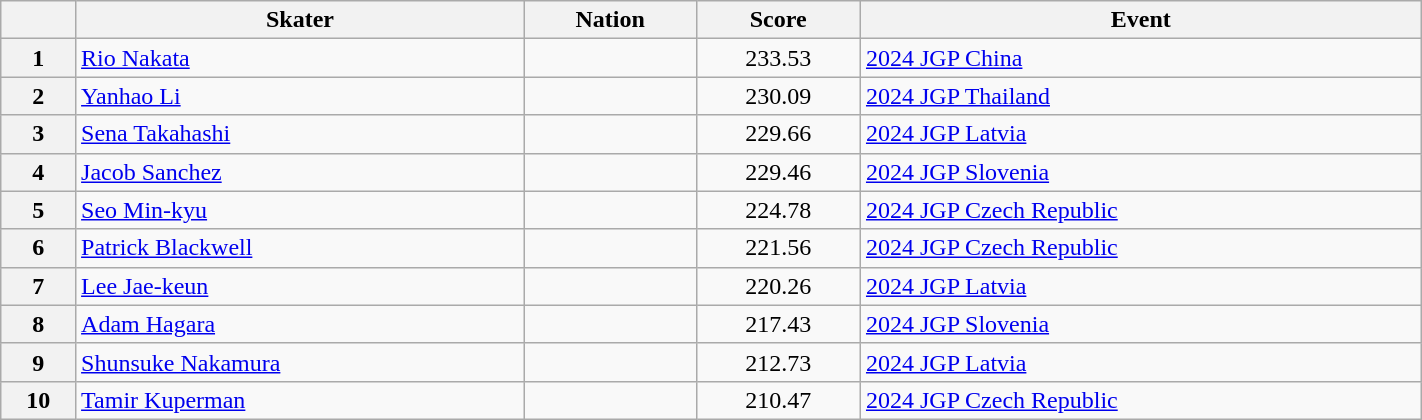<table class="wikitable sortable" style="text-align:left; width:75%">
<tr>
<th scope="col"></th>
<th scope="col">Skater</th>
<th scope="col">Nation</th>
<th scope="col">Score</th>
<th scope="col">Event</th>
</tr>
<tr>
<th scope="row">1</th>
<td><a href='#'>Rio Nakata</a></td>
<td></td>
<td style="text-align:center">233.53</td>
<td><a href='#'>2024 JGP China</a></td>
</tr>
<tr>
<th scope="row">2</th>
<td><a href='#'>Yanhao Li</a></td>
<td></td>
<td style="text-align:center">230.09</td>
<td><a href='#'>2024 JGP Thailand</a></td>
</tr>
<tr>
<th scope="row">3</th>
<td><a href='#'>Sena Takahashi</a></td>
<td></td>
<td style="text-align:center">229.66</td>
<td><a href='#'>2024 JGP Latvia</a></td>
</tr>
<tr>
<th scope="row">4</th>
<td><a href='#'>Jacob Sanchez</a></td>
<td></td>
<td style="text-align:center">229.46</td>
<td><a href='#'>2024 JGP Slovenia</a></td>
</tr>
<tr>
<th scope="row">5</th>
<td><a href='#'>Seo Min-kyu</a></td>
<td></td>
<td style="text-align:center">224.78</td>
<td><a href='#'>2024 JGP Czech Republic</a></td>
</tr>
<tr>
<th scope="row">6</th>
<td><a href='#'>Patrick Blackwell</a></td>
<td></td>
<td style="text-align:center">221.56</td>
<td><a href='#'>2024 JGP Czech Republic</a></td>
</tr>
<tr>
<th scope="row">7</th>
<td><a href='#'>Lee Jae-keun</a></td>
<td></td>
<td style="text-align:center">220.26</td>
<td><a href='#'>2024 JGP Latvia</a></td>
</tr>
<tr>
<th scope="row">8</th>
<td><a href='#'>Adam Hagara</a></td>
<td></td>
<td style="text-align:center">217.43</td>
<td><a href='#'>2024 JGP Slovenia</a></td>
</tr>
<tr>
<th scope="row">9</th>
<td><a href='#'>Shunsuke Nakamura</a></td>
<td></td>
<td style="text-align:center">212.73</td>
<td><a href='#'>2024 JGP Latvia</a></td>
</tr>
<tr>
<th scope="row">10</th>
<td><a href='#'>Tamir Kuperman</a></td>
<td></td>
<td style="text-align:center">210.47</td>
<td><a href='#'>2024 JGP Czech Republic</a></td>
</tr>
</table>
